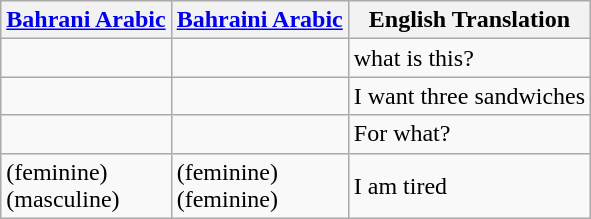<table class="wikitable">
<tr>
<th><a href='#'>Bahrani Arabic</a></th>
<th><a href='#'>Bahraini Arabic</a></th>
<th>English Translation</th>
</tr>
<tr>
<td></td>
<td></td>
<td>what is this?</td>
</tr>
<tr>
<td></td>
<td></td>
<td>I want three sandwiches</td>
</tr>
<tr>
<td></td>
<td></td>
<td>For what?</td>
</tr>
<tr>
<td> (feminine)<br> (masculine)</td>
<td> (feminine)<br> (feminine)</td>
<td>I am tired</td>
</tr>
</table>
